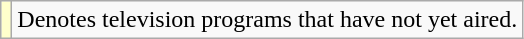<table class="wikitable">
<tr>
<td style="background:#FFFFCC;"></td>
<td>Denotes television programs that have not yet aired.</td>
</tr>
</table>
